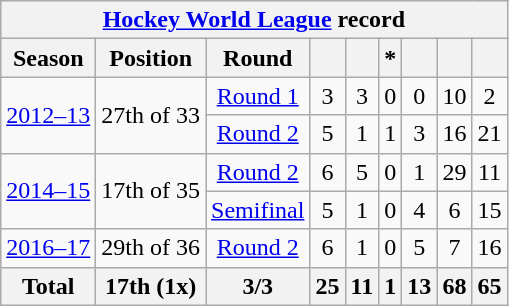<table class="wikitable" style="text-align: center;">
<tr>
<th colspan=9><a href='#'>Hockey World League</a> record</th>
</tr>
<tr>
<th>Season</th>
<th>Position</th>
<th>Round</th>
<th></th>
<th></th>
<th> *</th>
<th></th>
<th></th>
<th></th>
</tr>
<tr>
<td rowspan=2><a href='#'>2012–13</a></td>
<td rowspan=2>27th of 33</td>
<td><a href='#'>Round 1</a></td>
<td>3</td>
<td>3</td>
<td>0</td>
<td>0</td>
<td>10</td>
<td>2</td>
</tr>
<tr>
<td><a href='#'>Round 2</a></td>
<td>5</td>
<td>1</td>
<td>1</td>
<td>3</td>
<td>16</td>
<td>21</td>
</tr>
<tr>
<td rowspan=2><a href='#'>2014–15</a></td>
<td rowspan=2>17th of 35</td>
<td><a href='#'>Round 2</a></td>
<td>6</td>
<td>5</td>
<td>0</td>
<td>1</td>
<td>29</td>
<td>11</td>
</tr>
<tr>
<td><a href='#'>Semifinal</a></td>
<td>5</td>
<td>1</td>
<td>0</td>
<td>4</td>
<td>6</td>
<td>15</td>
</tr>
<tr>
<td><a href='#'>2016–17</a></td>
<td>29th of 36</td>
<td><a href='#'>Round 2</a></td>
<td>6</td>
<td>1</td>
<td>0</td>
<td>5</td>
<td>7</td>
<td>16</td>
</tr>
<tr>
<th>Total</th>
<th>17th (1x)</th>
<th>3/3</th>
<th>25</th>
<th>11</th>
<th>1</th>
<th>13</th>
<th>68</th>
<th>65</th>
</tr>
</table>
